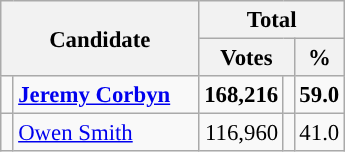<table class="wikitable" style="font-size:95%;">
<tr>
<th colspan="2" scope="col" rowspan="2" width="125">Candidate</th>
<th scope="col" colspan="3" width="75">Total</th>
</tr>
<tr>
<th scope="col" colspan="2">Votes</th>
<th>%</th>
</tr>
<tr align="right">
<td style="background-color: "></td>
<td scope="row" align="left"><strong><a href='#'>Jeremy Corbyn</a></strong></td>
<td><strong>168,216</strong></td>
<td align=center></td>
<td><strong>59.0</strong></td>
</tr>
<tr align="right">
<td style="background-color: "></td>
<td scope="row" align="left"><a href='#'>Owen Smith</a></td>
<td>116,960</td>
<td align=center></td>
<td>41.0</td>
</tr>
</table>
